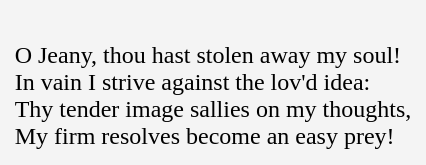<table cellpadding=10 border="0" align=center>
<tr>
<td bgcolor=#f4f4f4><br>O Jeany, thou hast stolen away my soul!<br>
In vain I strive against the lov'd idea:<br>
Thy tender image sallies on my thoughts,<br>
My firm resolves become an easy prey!<br></td>
</tr>
</table>
